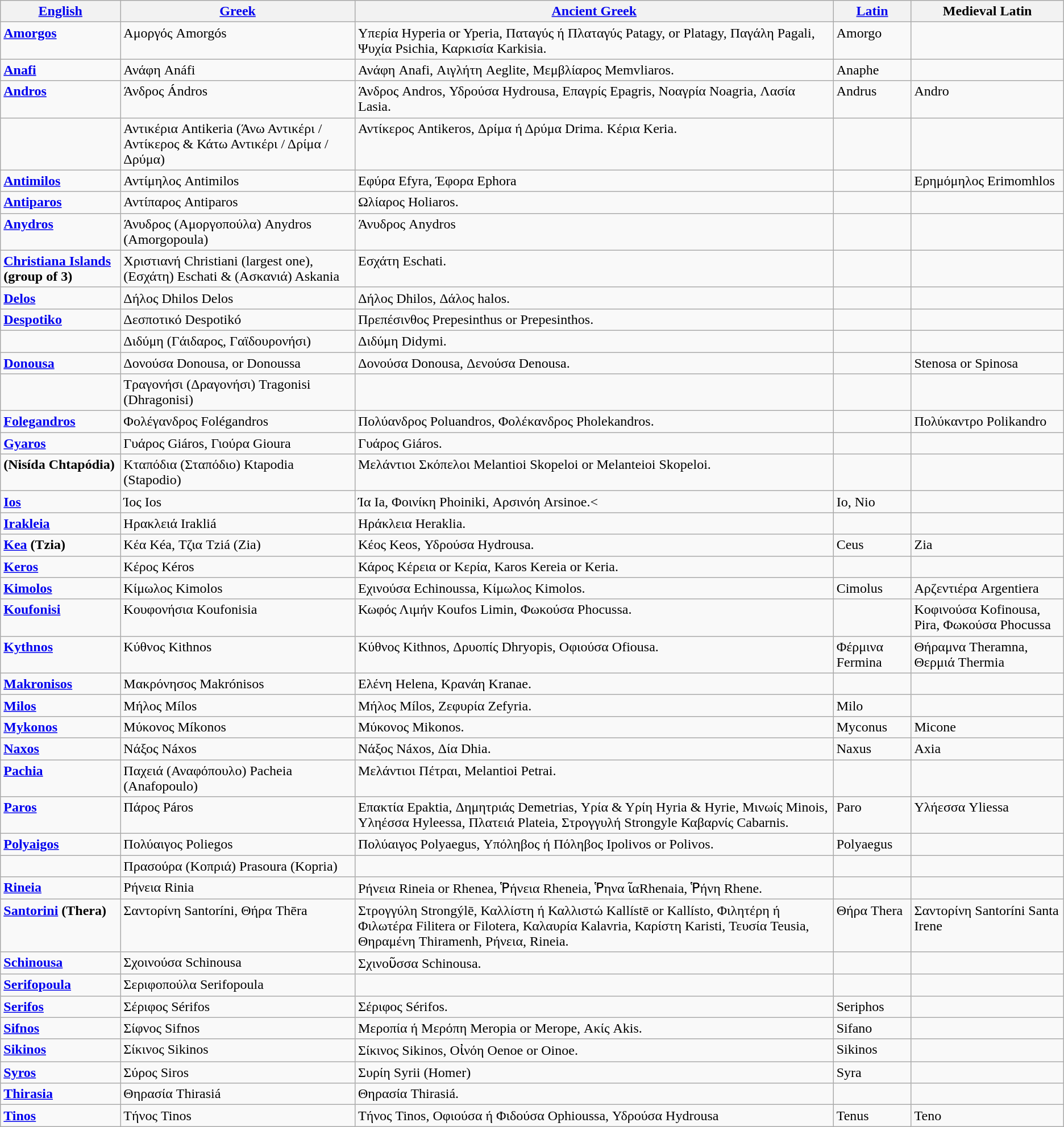<table class=wikitable>
<tr>
<th><a href='#'>English</a></th>
<th><a href='#'>Greek</a></th>
<th><a href='#'>Ancient Greek</a></th>
<th><a href='#'>Latin</a></th>
<th>Medieval Latin</th>
</tr>
<tr valign="top">
<td><strong><a href='#'>Amorgos</a></strong></td>
<td>Αμοργός Amorgós</td>
<td>Υπερία Hyperia or Yperia, Παταγύς ή Πλαταγύς Patagy, or Platagy, Παγάλη Pagali, Ψυχία Psichia, Καρκισία Karkisia.</td>
<td>Amorgo</td>
<td></td>
</tr>
<tr valign="top">
<td><strong><a href='#'>Anafi</a></strong></td>
<td>Ανάφη Anáfi</td>
<td>Ανάφη Anafi, Αιγλήτη Aeglite, Μεμβλίαρος Memvliaros.</td>
<td>Anaphe</td>
<td></td>
</tr>
<tr valign="top">
<td><strong><a href='#'>Andros</a></strong></td>
<td>Άνδρος Ándros</td>
<td>Άνδρος Andros, Υδρούσα Hydrousa, Επαγρίς Epagris, Νοαγρία Noagria, Λασία Lasia.</td>
<td>Andrus</td>
<td>Andro</td>
</tr>
<tr valign="top">
<td><strong></strong></td>
<td>Αντικέρια Antikeria (Άνω Αντικέρι / Αντίκερος & Κάτω Αντικέρι / Δρίμα / Δρύμα)</td>
<td>Αντίκερος Antikeros, Δρίμα ή Δρύμα Drima. Κέρια Keria.</td>
<td></td>
<td></td>
</tr>
<tr valign="top">
<td><strong><a href='#'>Antimilos</a></strong></td>
<td>Αντίμηλος Antimilos</td>
<td>Εφύρα Efyra, Έφορα Ephora</td>
<td></td>
<td>Ερημόμηλος Erimomhlos</td>
</tr>
<tr valign="top">
<td><strong><a href='#'>Antiparos</a></strong></td>
<td>Αντίπαρος Antiparos</td>
<td>Ωλίαρος Holiaros.</td>
<td></td>
<td></td>
</tr>
<tr valign="top">
<td><strong><a href='#'>Anydros</a></strong></td>
<td>Άνυδρος (Αμοργοπούλα) Anydros (Amorgopoula)</td>
<td>Άνυδρος Anydros</td>
<td></td>
<td></td>
</tr>
<tr valign="top">
<td><strong><a href='#'>Christiana Islands</a> (group of 3)</strong></td>
<td>Χριστιανή Christiani (largest one), (Εσχάτη) Eschati & (Ασκανιά) Askania</td>
<td>Εσχάτη Eschati.</td>
<td></td>
<td></td>
</tr>
<tr valign="top">
<td><strong><a href='#'>Delos</a></strong></td>
<td>Δήλος Dhilos Delos</td>
<td>Δήλος Dhilos, Δάλος halos.</td>
<td></td>
<td></td>
</tr>
<tr valign="top">
<td><strong><a href='#'>Despotiko</a></strong></td>
<td>Δεσποτικό Despotikó</td>
<td>Πρεπέσινθος Prepesinthus or Prepesinthos.</td>
<td></td>
<td></td>
</tr>
<tr valign="top">
<td><strong></strong></td>
<td>Διδύμη (Γάιδαρος, Γαϊδουρονήσι)</td>
<td>Διδύμη Didymi.</td>
<td></td>
<td></td>
</tr>
<tr valign="top">
<td><strong><a href='#'>Donousa</a></strong></td>
<td>Δονούσα Donousa, or Donoussa</td>
<td>Δονούσα Donousa, Δενούσα Denousa.</td>
<td></td>
<td>Stenosa or Spinosa</td>
</tr>
<tr valign="top">
<td><strong></strong></td>
<td>Τραγονήσι (Δραγονήσι) Tragonisi (Dhragonisi)</td>
<td></td>
<td></td>
<td></td>
</tr>
<tr valign="top">
<td><strong><a href='#'>Folegandros</a></strong></td>
<td>Φολέγανδρος Folégandros</td>
<td>Πολύανδρος Poluandros, Φολέκανδρος Pholekandros.</td>
<td></td>
<td>Πολύκαντρο Polikandro</td>
</tr>
<tr valign="top">
<td><strong><a href='#'>Gyaros</a></strong></td>
<td>Γυάρος Giáros, Γιούρα Gioura</td>
<td>Γυάρος Giáros.</td>
<td></td>
<td></td>
</tr>
<tr valign="top">
<td><strong> (Nisída Chtapódia)</strong></td>
<td>Κταπόδια (Σταπόδιο) Ktapodia (Stapodio)</td>
<td>Μελάντιοι Σκόπελοι Melantioi Skopeloi or Melanteioi Skopeloi.</td>
<td></td>
<td></td>
</tr>
<tr valign="top">
<td><strong><a href='#'>Ios</a></strong></td>
<td>Ίος Ios</td>
<td>Ία Ia, Φοινίκη Phoiniki, Αρσινόη Arsinoe.<</td>
<td>Io, Nio</td>
<td></td>
</tr>
<tr valign="top">
<td><strong><a href='#'>Irakleia</a></strong></td>
<td>Ηρακλειά Irakliá</td>
<td>Ηράκλεια Heraklia.</td>
<td></td>
<td></td>
</tr>
<tr valign="top">
<td><strong><a href='#'>Kea</a> (Tzia)</strong></td>
<td>Κέα Kéa, Τζια Tziá (Zia)</td>
<td>Κέος Keos, Υδρούσα Hydrousa.</td>
<td>Ceus</td>
<td>Zia</td>
</tr>
<tr valign="top">
<td><strong><a href='#'>Keros</a></strong></td>
<td>Κέρος Kéros</td>
<td>Κάρος Κέρεια or Κερία, Karos Kereia or Keria.</td>
<td></td>
<td></td>
</tr>
<tr valign="top">
<td><strong><a href='#'>Kimolos</a></strong></td>
<td>Κίμωλος Kimolos</td>
<td>Εχινούσα Echinoussa, Κίμωλος Kimolos.</td>
<td>Cimolus</td>
<td>Αρζεντιέρα Argentiera</td>
</tr>
<tr valign="top">
<td><strong><a href='#'>Koufonisi</a></strong></td>
<td>Κουφονήσια Koufonisia</td>
<td>Κωφός Λιμήν Koufos Limin, Φωκούσα Phocussa.</td>
<td></td>
<td>Κοφινούσα Kofinousa, Pira, Φωκούσα Phocussa</td>
</tr>
<tr valign="top">
<td><strong><a href='#'>Kythnos</a></strong></td>
<td>Κύθνος Kithnos</td>
<td>Κύθνος Kithnos, Δρυοπίς Dhryopis, Οφιούσα Ofiousa.</td>
<td>Φέρμινα Fermina</td>
<td>Θήραμνα Theramna, Θερμιά Thermia</td>
</tr>
<tr valign="top">
<td><strong><a href='#'>Makronisos</a></strong></td>
<td>Μακρόνησος Makrónisos</td>
<td>Ελένη Helena, Κρανάη Kranae.</td>
<td></td>
<td></td>
</tr>
<tr valign="top">
<td><strong><a href='#'>Milos</a></strong></td>
<td>Μήλος Mílos</td>
<td>Μήλος Mílos, Ζεφυρία Zefyria.</td>
<td>Milo</td>
<td></td>
</tr>
<tr valign="top">
<td><strong><a href='#'>Mykonos</a></strong></td>
<td>Μύκονος Míkonos</td>
<td>Μύκονος Mikonos.</td>
<td>Myconus</td>
<td>Micone</td>
</tr>
<tr valign="top">
<td><strong><a href='#'>Naxos</a></strong></td>
<td>Νάξος Náxos</td>
<td>Νάξος Náxos, Δία Dhia.</td>
<td>Naxus</td>
<td>Axia</td>
</tr>
<tr valign="top">
<td><strong><a href='#'>Pachia</a></strong></td>
<td>Παχειά (Αναφόπουλο) Pacheia (Anafopoulo)</td>
<td>Μελάντιοι Πέτραι, Melantioi Petrai.</td>
<td></td>
<td></td>
</tr>
<tr valign="top">
<td><strong><a href='#'>Paros</a></strong></td>
<td>Πάρος Páros</td>
<td>Επακτία Epaktia, Δημητριάς Demetrias, Υρία & Υρίη Hyria & Hyrie, Μινωίς Minois, Υληέσσα Hyleessa, Πλατειά Plateia, Στρογγυλή Strongyle Καβαρνίς Cabarnis.</td>
<td>Paro</td>
<td>Υλήεσσα Yliessa</td>
</tr>
<tr valign="top">
<td><strong><a href='#'>Polyaigos</a></strong></td>
<td>Πολύαιγος Poliegos</td>
<td>Πολύαιγος Polyaegus, Υπόληβος ή Πόληβος Ipolivos or Polivos.</td>
<td>Polyaegus</td>
<td></td>
</tr>
<tr valign="top">
<td><strong></strong></td>
<td>Πρασούρα (Κοπριά) Prasoura (Kopria)</td>
<td></td>
<td></td>
<td></td>
</tr>
<tr valign="top">
<td><strong><a href='#'>Rineia</a></strong></td>
<td>Ρήνεια Rinia</td>
<td>Ρήνεια Rineia or Rhenea, Ῥήνεια Rheneia, Ῥηνα ῖαRhenaia, Ῥήνη Rhene.</td>
<td></td>
<td></td>
</tr>
<tr valign="top">
<td><strong><a href='#'>Santorini</a> (Thera)</strong></td>
<td>Σαντορίνη Santoríni, Θήρα Thēra</td>
<td>Στρογγύλη Strongýlē, Καλλίστη ή Καλλιστώ Kallístē or Kallísto, Φιλητέρη ή Φιλωτέρα Filitera or Filotera, Καλαυρία Kalavria, Καρίστη Karisti, Τευσία Teusia, Θηραμένη Thiramenh, Ρήνεια, Rineia.</td>
<td>Θήρα Thera</td>
<td>Σαντορίνη Santoríni Santa Irene</td>
</tr>
<tr valign="top">
<td><strong><a href='#'>Schinousa</a></strong></td>
<td>Σχοινούσα Schinousa</td>
<td>Σχινοῦσσα Schinousa.</td>
<td></td>
<td></td>
</tr>
<tr valign="top">
<td><strong><a href='#'>Serifopoula</a></strong></td>
<td>Σεριφοπούλα Serifopoula</td>
<td></td>
<td></td>
<td></td>
</tr>
<tr valign="top">
<td><strong><a href='#'>Serifos</a></strong></td>
<td>Σέριφος Sérifos</td>
<td>Σέριφος Sérifos.</td>
<td>Seriphos</td>
<td></td>
</tr>
<tr valign="top">
<td><strong><a href='#'>Sifnos</a></strong></td>
<td>Σίφνος Sifnos</td>
<td>Μεροπία ή Μερόπη Meropia or Merope, Ακίς Akis.</td>
<td>Sifano</td>
<td></td>
</tr>
<tr valign="top">
<td><strong><a href='#'>Sikinos</a></strong></td>
<td>Σίκινος Sikinos</td>
<td>Σίκινος Sikinos, Οἰνόη Oenoe or Oinoe.</td>
<td>Sikinos</td>
<td></td>
</tr>
<tr valign="top">
<td><strong><a href='#'>Syros</a></strong></td>
<td>Σύρος Siros</td>
<td>Συρίη Syrii (Homer)</td>
<td>Syra</td>
<td></td>
</tr>
<tr valign="top">
<td><strong><a href='#'>Thirasia</a></strong></td>
<td>Θηρασία Thirasiá</td>
<td>Θηρασία Thirasiá.</td>
<td></td>
<td></td>
</tr>
<tr valign="top">
<td><strong><a href='#'>Tinos</a></strong></td>
<td>Τήνος Tinos</td>
<td>Τήνος Tinos, Οφιούσα ή Φιδούσα Ophioussa, Υδρούσα Hydrousa</td>
<td>Tenus</td>
<td>Teno</td>
</tr>
</table>
